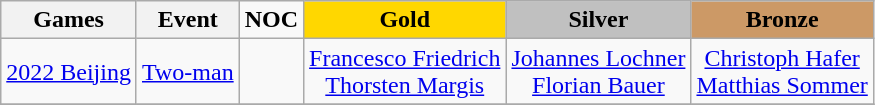<table class="wikitable sortable">
<tr align=center>
<th><strong>Games</strong></th>
<th>Event</th>
<td><strong>NOC</strong></td>
<th style="background:gold;"><strong>Gold</strong></th>
<th style="background:silver;"><strong>Silver</strong></th>
<th style="background:#c96;"><strong>Bronze</strong></th>
</tr>
<tr>
<td><a href='#'>2022 Beijing</a></td>
<td><a href='#'>Two-man</a></td>
<td align=left></td>
<td align=center><a href='#'>Francesco Friedrich</a><br><a href='#'>Thorsten Margis</a></td>
<td align=center><a href='#'>Johannes Lochner</a><br><a href='#'>Florian Bauer</a></td>
<td align=center><a href='#'>Christoph Hafer</a><br><a href='#'>Matthias Sommer</a></td>
</tr>
<tr>
</tr>
</table>
